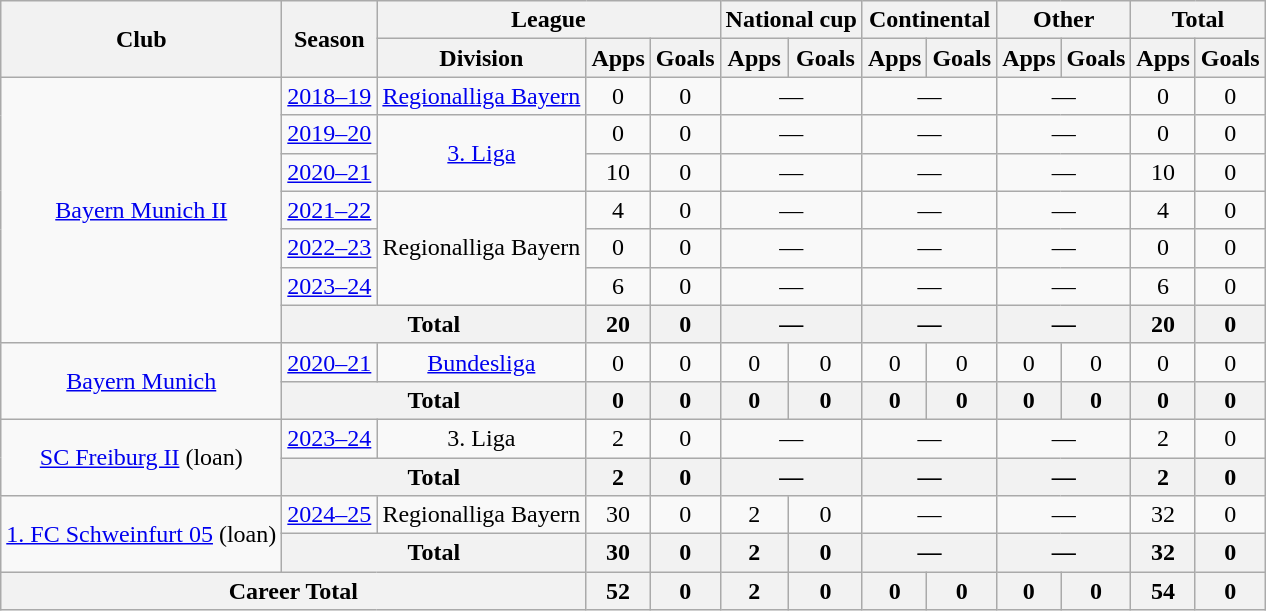<table class="wikitable" Style="text-align: center">
<tr>
<th rowspan="2">Club</th>
<th rowspan="2">Season</th>
<th colspan="3">League</th>
<th colspan="2">National cup</th>
<th colspan="2">Continental</th>
<th colspan="2">Other</th>
<th colspan="2">Total</th>
</tr>
<tr>
<th>Division</th>
<th>Apps</th>
<th>Goals</th>
<th>Apps</th>
<th>Goals</th>
<th>Apps</th>
<th>Goals</th>
<th>Apps</th>
<th>Goals</th>
<th>Apps</th>
<th>Goals</th>
</tr>
<tr>
<td rowspan="7"><a href='#'>Bayern Munich II</a></td>
<td><a href='#'>2018–19</a></td>
<td><a href='#'>Regionalliga Bayern</a></td>
<td>0</td>
<td>0</td>
<td colspan="2">—</td>
<td colspan="2">—</td>
<td colspan="2">—</td>
<td>0</td>
<td>0</td>
</tr>
<tr>
<td><a href='#'>2019–20</a></td>
<td rowspan="2"><a href='#'>3. Liga</a></td>
<td>0</td>
<td>0</td>
<td colspan="2">—</td>
<td colspan="2">—</td>
<td colspan="2">—</td>
<td>0</td>
<td>0</td>
</tr>
<tr>
<td><a href='#'>2020–21</a></td>
<td>10</td>
<td>0</td>
<td colspan="2">—</td>
<td colspan="2">—</td>
<td colspan="2">—</td>
<td>10</td>
<td>0</td>
</tr>
<tr>
<td><a href='#'>2021–22</a></td>
<td rowspan="3">Regionalliga Bayern</td>
<td>4</td>
<td>0</td>
<td colspan="2">—</td>
<td colspan="2">—</td>
<td colspan="2">—</td>
<td>4</td>
<td>0</td>
</tr>
<tr>
<td><a href='#'>2022–23</a></td>
<td>0</td>
<td>0</td>
<td colspan="2">—</td>
<td colspan="2">—</td>
<td colspan="2">—</td>
<td>0</td>
<td>0</td>
</tr>
<tr>
<td><a href='#'>2023–24</a></td>
<td>6</td>
<td>0</td>
<td colspan="2">—</td>
<td colspan="2">—</td>
<td colspan="2">—</td>
<td>6</td>
<td>0</td>
</tr>
<tr>
<th colspan="2">Total</th>
<th>20</th>
<th>0</th>
<th colspan="2">—</th>
<th colspan="2">—</th>
<th colspan="2">—</th>
<th>20</th>
<th>0</th>
</tr>
<tr>
<td rowspan="2"><a href='#'>Bayern Munich</a></td>
<td><a href='#'>2020–21</a></td>
<td><a href='#'>Bundesliga</a></td>
<td>0</td>
<td>0</td>
<td>0</td>
<td>0</td>
<td>0</td>
<td>0</td>
<td>0</td>
<td>0</td>
<td>0</td>
<td>0</td>
</tr>
<tr>
<th colspan="2">Total</th>
<th>0</th>
<th>0</th>
<th>0</th>
<th>0</th>
<th>0</th>
<th>0</th>
<th>0</th>
<th>0</th>
<th>0</th>
<th>0</th>
</tr>
<tr>
<td rowspan="2"><a href='#'>SC Freiburg II</a> (loan)</td>
<td><a href='#'>2023–24</a></td>
<td>3. Liga</td>
<td>2</td>
<td>0</td>
<td colspan="2">—</td>
<td colspan="2">—</td>
<td colspan="2">—</td>
<td>2</td>
<td>0</td>
</tr>
<tr>
<th colspan="2">Total</th>
<th>2</th>
<th>0</th>
<th colspan="2">—</th>
<th colspan="2">—</th>
<th colspan="2">—</th>
<th>2</th>
<th>0</th>
</tr>
<tr>
<td rowspan="2"><a href='#'>1. FC Schweinfurt 05</a> (loan)</td>
<td><a href='#'>2024–25</a></td>
<td>Regionalliga Bayern</td>
<td>30</td>
<td>0</td>
<td>2</td>
<td>0</td>
<td colspan="2">—</td>
<td colspan="2">—</td>
<td>32</td>
<td>0</td>
</tr>
<tr>
<th colspan="2">Total</th>
<th>30</th>
<th>0</th>
<th>2</th>
<th>0</th>
<th colspan="2">—</th>
<th colspan="2">—</th>
<th>32</th>
<th>0</th>
</tr>
<tr>
<th colspan="3">Career Total</th>
<th>52</th>
<th>0</th>
<th>2</th>
<th>0</th>
<th>0</th>
<th>0</th>
<th>0</th>
<th>0</th>
<th>54</th>
<th>0</th>
</tr>
</table>
